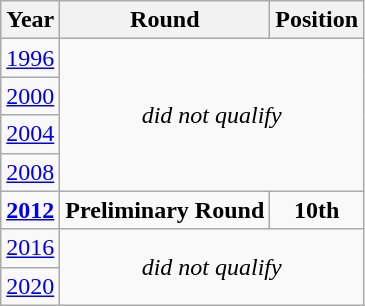<table class="wikitable" style="text-align: center;">
<tr>
<th>Year</th>
<th>Round</th>
<th>Position</th>
</tr>
<tr>
<td> <a href='#'>1996</a></td>
<td colspan=2  rowspan=4><em>did not qualify</em></td>
</tr>
<tr>
<td> <a href='#'>2000</a></td>
</tr>
<tr>
<td> <a href='#'>2004</a></td>
</tr>
<tr>
<td> <a href='#'>2008</a></td>
</tr>
<tr>
<td> <strong><a href='#'>2012</a></strong></td>
<td><strong>Preliminary Round</strong></td>
<td><strong>10th</strong></td>
</tr>
<tr>
<td> <a href='#'>2016</a></td>
<td colspan="2" rowspan=2><em>did not qualify</em></td>
</tr>
<tr>
<td> <a href='#'>2020</a></td>
</tr>
</table>
